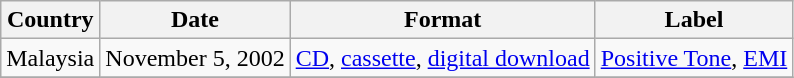<table class="wikitable">
<tr>
<th>Country</th>
<th>Date</th>
<th>Format</th>
<th>Label</th>
</tr>
<tr>
<td>Malaysia</td>
<td>November 5, 2002</td>
<td><a href='#'>CD</a>, <a href='#'>cassette</a>, <a href='#'>digital download</a></td>
<td><a href='#'>Positive Tone</a>, <a href='#'>EMI</a></td>
</tr>
<tr>
</tr>
</table>
